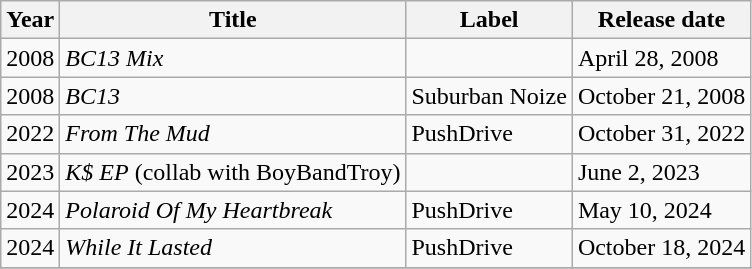<table class="wikitable">
<tr>
<th>Year</th>
<th>Title</th>
<th>Label</th>
<th>Release date</th>
</tr>
<tr>
<td>2008</td>
<td><em>BC13 Mix</em></td>
<td></td>
<td>April 28, 2008</td>
</tr>
<tr>
<td>2008</td>
<td><em>BC13</em></td>
<td>Suburban Noize</td>
<td>October 21, 2008</td>
</tr>
<tr>
<td>2022</td>
<td><em>From The Mud</em></td>
<td>PushDrive</td>
<td>October 31, 2022</td>
</tr>
<tr>
<td>2023</td>
<td><em>K$ EP</em> (collab with BoyBandTroy)</td>
<td></td>
<td>June 2, 2023</td>
</tr>
<tr>
<td>2024</td>
<td><em>Polaroid Of My Heartbreak</em></td>
<td>PushDrive</td>
<td>May 10, 2024</td>
</tr>
<tr>
<td>2024</td>
<td><em>While It Lasted</em></td>
<td>PushDrive</td>
<td>October 18, 2024</td>
</tr>
<tr>
</tr>
</table>
